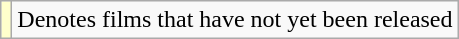<table class="wikitable">
<tr>
<td style="background:#ffc;"></td>
<td>Denotes films that have not yet been released</td>
</tr>
</table>
